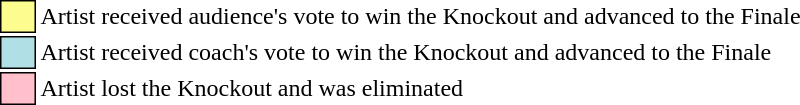<table class="toccolours" style="font-size:100%">
<tr>
<td style="background:#fdfc8f; border:1px solid black">     </td>
<td>Artist received audience's vote to win the Knockout and advanced to the Finale</td>
</tr>
<tr>
<td style="background:#b0e0e6; border:1px solid black">     </td>
<td>Artist received coach's vote to win the Knockout and advanced to the Finale</td>
</tr>
<tr>
<td style="background:pink; border:1px solid black">     </td>
<td>Artist lost the Knockout and was eliminated</td>
</tr>
</table>
